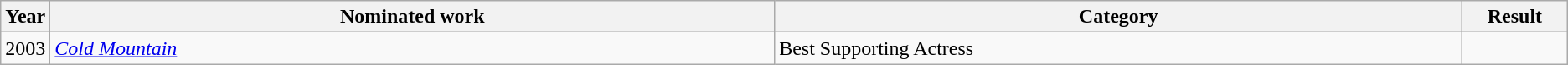<table class="wikitable sortable">
<tr>
<th scope="col" style="width:1em;">Year</th>
<th scope="col" style="width:39em;">Nominated work</th>
<th scope="col" style="width:37em;">Category</th>
<th scope="col" style="width:5em;">Result</th>
</tr>
<tr>
<td>2003</td>
<td><em><a href='#'>Cold Mountain</a></em></td>
<td>Best Supporting Actress</td>
<td></td>
</tr>
</table>
